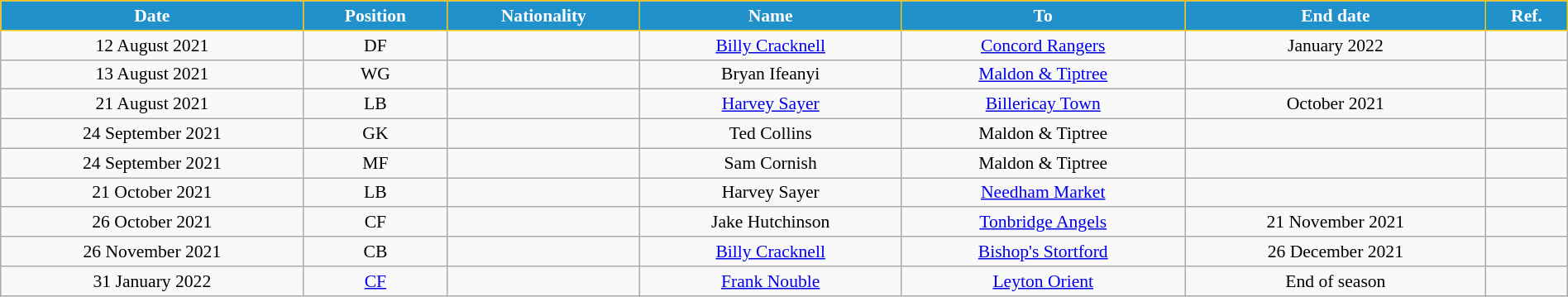<table class="wikitable" style="text-align:center; font-size:90%; width:100%;">
<tr>
<th style="background:#2191CC; color:white; border:1px solid #F7C408; text-align:center;">Date</th>
<th style="background:#2191CC; color:white; border:1px solid #F7C408; text-align:center;">Position</th>
<th style="background:#2191CC; color:white; border:1px solid #F7C408; text-align:center;">Nationality</th>
<th style="background:#2191CC; color:white; border:1px solid #F7C408; text-align:center;">Name</th>
<th style="background:#2191CC; color:white; border:1px solid #F7C408; text-align:center;">To</th>
<th style="background:#2191CC; color:white; border:1px solid #F7C408; text-align:center;">End date</th>
<th style="background:#2191CC; color:white; border:1px solid #F7C408; text-align:center;">Ref.</th>
</tr>
<tr>
<td>12 August 2021</td>
<td>DF</td>
<td></td>
<td><a href='#'>Billy Cracknell</a></td>
<td> <a href='#'>Concord Rangers</a></td>
<td>January 2022</td>
<td></td>
</tr>
<tr>
<td>13 August 2021</td>
<td>WG</td>
<td></td>
<td>Bryan Ifeanyi</td>
<td> <a href='#'>Maldon & Tiptree</a></td>
<td></td>
<td></td>
</tr>
<tr>
<td>21 August 2021</td>
<td>LB</td>
<td></td>
<td><a href='#'>Harvey Sayer</a></td>
<td> <a href='#'>Billericay Town</a></td>
<td>October 2021</td>
<td></td>
</tr>
<tr>
<td>24 September 2021</td>
<td>GK</td>
<td></td>
<td>Ted Collins</td>
<td> Maldon & Tiptree</td>
<td></td>
<td></td>
</tr>
<tr>
<td>24 September 2021</td>
<td>MF</td>
<td></td>
<td>Sam Cornish</td>
<td> Maldon & Tiptree</td>
<td></td>
<td></td>
</tr>
<tr>
<td>21 October 2021</td>
<td>LB</td>
<td></td>
<td>Harvey Sayer</td>
<td> <a href='#'>Needham Market</a></td>
<td></td>
<td></td>
</tr>
<tr>
<td>26 October 2021</td>
<td>CF</td>
<td></td>
<td>Jake Hutchinson</td>
<td> <a href='#'>Tonbridge Angels</a></td>
<td>21 November 2021</td>
<td></td>
</tr>
<tr>
<td>26 November 2021</td>
<td>CB</td>
<td></td>
<td><a href='#'>Billy Cracknell</a></td>
<td> <a href='#'>Bishop's Stortford</a></td>
<td>26 December 2021</td>
<td></td>
</tr>
<tr>
<td>31 January 2022</td>
<td><a href='#'>CF</a></td>
<td></td>
<td><a href='#'>Frank Nouble</a></td>
<td> <a href='#'>Leyton Orient</a></td>
<td>End of season</td>
<td></td>
</tr>
</table>
